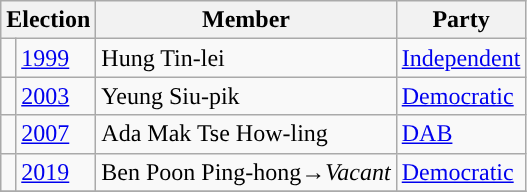<table class="wikitable">
<tr>
<th colspan="2">Election</th>
<th>Member</th>
<th>Party</th>
</tr>
<tr>
<td style="background-color: "></td>
<td><a href='#'>1999</a></td>
<td>Hung Tin-lei</td>
<td><a href='#'>Independent</a></td>
</tr>
<tr>
<td style="background-color: "></td>
<td><a href='#'>2003</a></td>
<td>Yeung Siu-pik</td>
<td><a href='#'>Democratic</a></td>
</tr>
<tr>
<td style="background-color: "></td>
<td><a href='#'>2007</a></td>
<td>Ada Mak Tse How-ling</td>
<td><a href='#'>DAB</a></td>
</tr>
<tr>
<td style="background-color: "></td>
<td><a href='#'>2019</a></td>
<td>Ben Poon Ping-hong→<em>Vacant</em></td>
<td><a href='#'>Democratic</a></td>
</tr>
<tr>
</tr>
</table>
